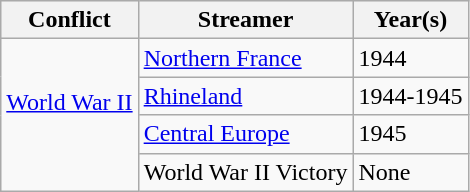<table class=wikitable>
<tr style="background:#efefef;">
<th>Conflict</th>
<th>Streamer</th>
<th>Year(s)</th>
</tr>
<tr>
<td rowspan="4"><a href='#'>World War II</a> <br> <br> </td>
<td><a href='#'>Northern France</a></td>
<td>1944</td>
</tr>
<tr>
<td><a href='#'>Rhineland</a></td>
<td>1944-1945</td>
</tr>
<tr>
<td><a href='#'>Central Europe</a></td>
<td>1945</td>
</tr>
<tr>
<td>World War II Victory</td>
<td>None</td>
</tr>
</table>
